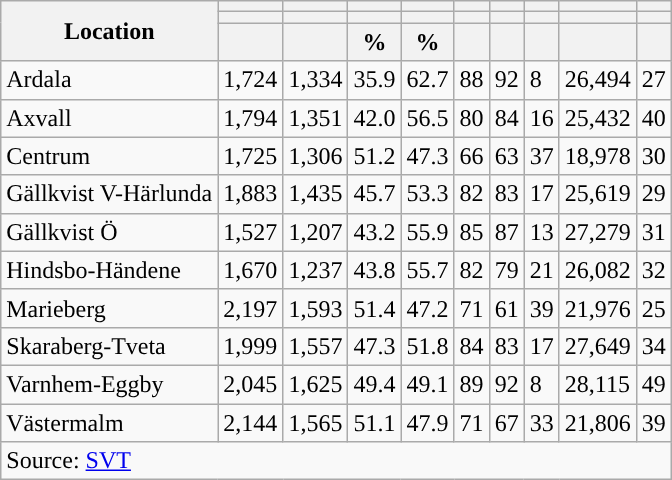<table role="presentation" class="wikitable sortable mw-collapsible">
<tr>
<th rowspan="3">Location</th>
<th></th>
<th></th>
<th></th>
<th></th>
<th></th>
<th></th>
<th></th>
<th></th>
<th></th>
</tr>
<tr>
<th></th>
<th></th>
<th style="background:"></th>
<th style="background:"></th>
<th></th>
<th></th>
<th></th>
<th></th>
<th></th>
</tr>
<tr>
<th data-sort-type="number"></th>
<th data-sort-type="number"></th>
<th data-sort-type="number">%</th>
<th data-sort-type="number">%</th>
<th data-sort-type="number"></th>
<th data-sort-type="number"></th>
<th data-sort-type="number"></th>
<th data-sort-type="number"></th>
<th data-sort-type="number"></th>
</tr>
<tr>
<td align="left">Ardala</td>
<td>1,724</td>
<td>1,334</td>
<td>35.9</td>
<td>62.7</td>
<td>88</td>
<td>92</td>
<td>8</td>
<td>26,494</td>
<td>27</td>
</tr>
<tr>
<td align="left">Axvall</td>
<td>1,794</td>
<td>1,351</td>
<td>42.0</td>
<td>56.5</td>
<td>80</td>
<td>84</td>
<td>16</td>
<td>25,432</td>
<td>40</td>
</tr>
<tr>
<td align="left">Centrum</td>
<td>1,725</td>
<td>1,306</td>
<td>51.2</td>
<td>47.3</td>
<td>66</td>
<td>63</td>
<td>37</td>
<td>18,978</td>
<td>30</td>
</tr>
<tr>
<td align="left">Gällkvist V-Härlunda</td>
<td>1,883</td>
<td>1,435</td>
<td>45.7</td>
<td>53.3</td>
<td>82</td>
<td>83</td>
<td>17</td>
<td>25,619</td>
<td>29</td>
</tr>
<tr>
<td align="left">Gällkvist Ö</td>
<td>1,527</td>
<td>1,207</td>
<td>43.2</td>
<td>55.9</td>
<td>85</td>
<td>87</td>
<td>13</td>
<td>27,279</td>
<td>31</td>
</tr>
<tr>
<td align="left">Hindsbo-Händene</td>
<td>1,670</td>
<td>1,237</td>
<td>43.8</td>
<td>55.7</td>
<td>82</td>
<td>79</td>
<td>21</td>
<td>26,082</td>
<td>32</td>
</tr>
<tr>
<td align="left">Marieberg</td>
<td>2,197</td>
<td>1,593</td>
<td>51.4</td>
<td>47.2</td>
<td>71</td>
<td>61</td>
<td>39</td>
<td>21,976</td>
<td>25</td>
</tr>
<tr>
<td align="left">Skaraberg-Tveta</td>
<td>1,999</td>
<td>1,557</td>
<td>47.3</td>
<td>51.8</td>
<td>84</td>
<td>83</td>
<td>17</td>
<td>27,649</td>
<td>34</td>
</tr>
<tr>
<td align="left">Varnhem-Eggby</td>
<td>2,045</td>
<td>1,625</td>
<td>49.4</td>
<td>49.1</td>
<td>89</td>
<td>92</td>
<td>8</td>
<td>28,115</td>
<td>49</td>
</tr>
<tr>
<td align="left">Västermalm</td>
<td>2,144</td>
<td>1,565</td>
<td>51.1</td>
<td>47.9</td>
<td>71</td>
<td>67</td>
<td>33</td>
<td>21,806</td>
<td>39</td>
</tr>
<tr>
<td colspan="10" align="left">Source: <a href='#'>SVT</a></td>
</tr>
</table>
